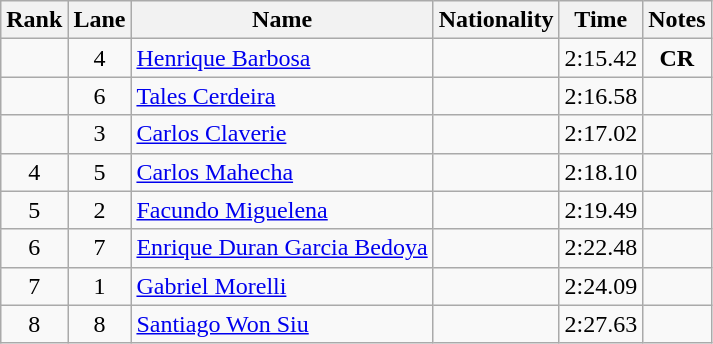<table class="wikitable sortable" style="text-align:center">
<tr>
<th>Rank</th>
<th>Lane</th>
<th>Name</th>
<th>Nationality</th>
<th>Time</th>
<th>Notes</th>
</tr>
<tr>
<td></td>
<td>4</td>
<td align=left><a href='#'>Henrique Barbosa</a></td>
<td align=left></td>
<td>2:15.42</td>
<td><strong>CR</strong></td>
</tr>
<tr>
<td></td>
<td>6</td>
<td align=left><a href='#'>Tales Cerdeira</a></td>
<td align=left></td>
<td>2:16.58</td>
<td></td>
</tr>
<tr>
<td></td>
<td>3</td>
<td align=left><a href='#'>Carlos Claverie</a></td>
<td align=left></td>
<td>2:17.02</td>
<td></td>
</tr>
<tr>
<td>4</td>
<td>5</td>
<td align=left><a href='#'>Carlos Mahecha</a></td>
<td align=left></td>
<td>2:18.10</td>
<td></td>
</tr>
<tr>
<td>5</td>
<td>2</td>
<td align=left><a href='#'>Facundo Miguelena</a></td>
<td align=left></td>
<td>2:19.49</td>
<td></td>
</tr>
<tr>
<td>6</td>
<td>7</td>
<td align=left><a href='#'>Enrique Duran Garcia Bedoya</a></td>
<td align=left></td>
<td>2:22.48</td>
<td></td>
</tr>
<tr>
<td>7</td>
<td>1</td>
<td align=left><a href='#'>Gabriel Morelli</a></td>
<td align=left></td>
<td>2:24.09</td>
<td></td>
</tr>
<tr>
<td>8</td>
<td>8</td>
<td align=left><a href='#'>Santiago Won Siu</a></td>
<td align=left></td>
<td>2:27.63</td>
<td></td>
</tr>
</table>
